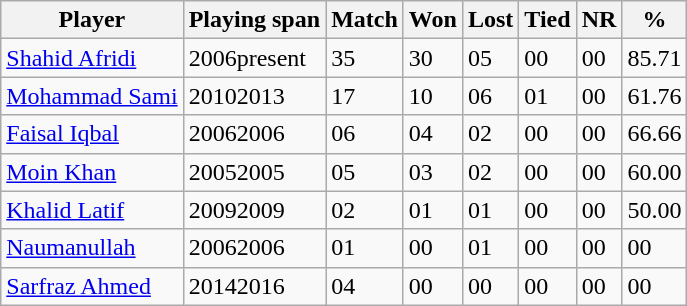<table class="wikitable">
<tr>
<th>Player</th>
<th>Playing span</th>
<th>Match</th>
<th>Won</th>
<th>Lost</th>
<th>Tied</th>
<th>NR</th>
<th>%</th>
</tr>
<tr>
<td><a href='#'>Shahid Afridi</a></td>
<td>2006present</td>
<td>35</td>
<td>30</td>
<td>05</td>
<td>00</td>
<td>00</td>
<td>85.71</td>
</tr>
<tr>
<td><a href='#'>Mohammad Sami</a></td>
<td>20102013</td>
<td>17</td>
<td>10</td>
<td>06</td>
<td>01</td>
<td>00</td>
<td>61.76</td>
</tr>
<tr>
<td><a href='#'>Faisal Iqbal</a></td>
<td>20062006</td>
<td>06</td>
<td>04</td>
<td>02</td>
<td>00</td>
<td>00</td>
<td>66.66</td>
</tr>
<tr>
<td><a href='#'>Moin Khan</a></td>
<td>20052005</td>
<td>05</td>
<td>03</td>
<td>02</td>
<td>00</td>
<td>00</td>
<td>60.00</td>
</tr>
<tr>
<td><a href='#'>Khalid Latif</a></td>
<td>20092009</td>
<td>02</td>
<td>01</td>
<td>01</td>
<td>00</td>
<td>00</td>
<td>50.00</td>
</tr>
<tr>
<td><a href='#'>Naumanullah</a></td>
<td>20062006</td>
<td>01</td>
<td>00</td>
<td>01</td>
<td>00</td>
<td>00</td>
<td>00</td>
</tr>
<tr>
<td><a href='#'>Sarfraz Ahmed</a></td>
<td>20142016</td>
<td>04</td>
<td>00</td>
<td>00</td>
<td>00</td>
<td>00</td>
<td>00</td>
</tr>
</table>
